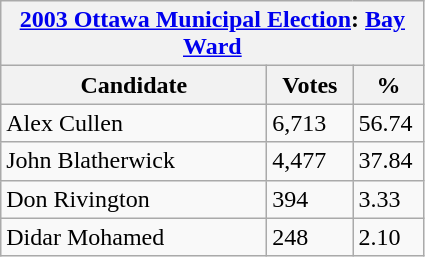<table class="wikitable">
<tr>
<th colspan="3"><a href='#'>2003 Ottawa Municipal Election</a>: <a href='#'>Bay Ward</a></th>
</tr>
<tr>
<th style="width: 170px">Candidate</th>
<th style="width: 50px">Votes</th>
<th style="width: 40px">%</th>
</tr>
<tr>
<td>Alex Cullen</td>
<td>6,713</td>
<td>56.74</td>
</tr>
<tr>
<td>John Blatherwick</td>
<td>4,477</td>
<td>37.84</td>
</tr>
<tr>
<td>Don Rivington</td>
<td>394</td>
<td>3.33</td>
</tr>
<tr>
<td>Didar Mohamed</td>
<td>248</td>
<td>2.10</td>
</tr>
</table>
